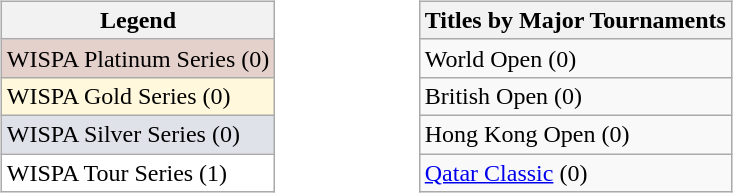<table style="width:43%;">
<tr>
<td valign=top width=35% align=left><br><table class="wikitable">
<tr>
<th>Legend</th>
</tr>
<tr style="background:#e5d1cb;">
<td>WISPA Platinum Series (0)</td>
</tr>
<tr style="background:Cornsilk">
<td>WISPA Gold Series (0)</td>
</tr>
<tr style="background:#dfe2e9;">
<td>WISPA Silver Series (0)</td>
</tr>
<tr style="background:White;">
<td>WISPA Tour Series (1)</td>
</tr>
</table>
</td>
<td valign=top width=33% align=left><br><table class="wikitable">
<tr>
<th>Titles by Major Tournaments</th>
</tr>
<tr>
<td>World Open (0)</td>
</tr>
<tr>
<td>British Open (0)</td>
</tr>
<tr>
<td>Hong Kong Open (0)</td>
</tr>
<tr>
<td><a href='#'>Qatar Classic</a> (0)</td>
</tr>
</table>
</td>
</tr>
</table>
